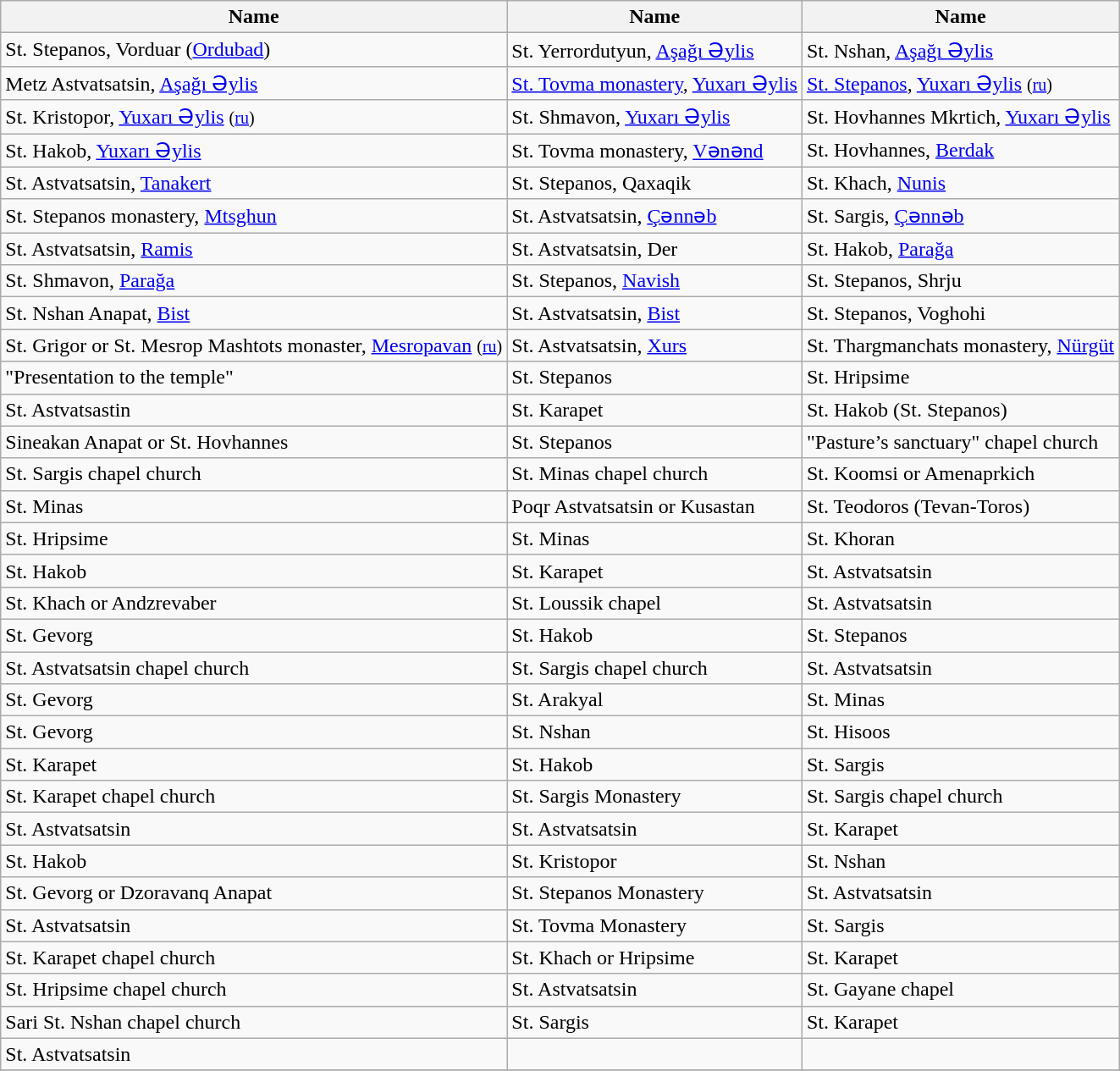<table class="wikitable">
<tr>
<th>Name</th>
<th>Name</th>
<th>Name</th>
</tr>
<tr>
<td>St. Stepanos, Vorduar (<a href='#'>Ordubad</a>)</td>
<td>St. Yerrordutyun, <a href='#'>Aşağı Əylis</a></td>
<td>St. Nshan, <a href='#'>Aşağı Əylis</a></td>
</tr>
<tr>
<td>Metz Astvatsatsin, <a href='#'>Aşağı Əylis</a></td>
<td><a href='#'>St. Tovma monastery</a>, <a href='#'>Yuxarı Əylis</a></td>
<td><a href='#'>St. Stepanos</a>, <a href='#'>Yuxarı Əylis</a> <small>(<a href='#'>ru</a>)</small></td>
</tr>
<tr>
<td>St. Kristopor, <a href='#'>Yuxarı Əylis</a> <small>(<a href='#'>ru</a>)</small></td>
<td>St. Shmavon, <a href='#'>Yuxarı Əylis</a></td>
<td>St. Hovhannes Mkrtich, <a href='#'>Yuxarı Əylis</a></td>
</tr>
<tr>
<td>St. Hakob, <a href='#'>Yuxarı Əylis</a></td>
<td>St. Tovma monastery, <a href='#'>Vənənd</a></td>
<td>St. Hovhannes, <a href='#'>Berdak</a></td>
</tr>
<tr>
<td>St. Astvatsatsin, <a href='#'>Tanakert</a></td>
<td>St. Stepanos, Qaxaqik</td>
<td>St. Khach, <a href='#'>Nunis</a></td>
</tr>
<tr>
<td>St. Stepanos monastery, <a href='#'>Mtsghun</a></td>
<td>St. Astvatsatsin, <a href='#'>Çənnəb</a></td>
<td>St. Sargis, <a href='#'>Çənnəb</a></td>
</tr>
<tr>
<td>St. Astvatsatsin, <a href='#'>Ramis</a></td>
<td>St. Astvatsatsin, Der</td>
<td>St. Hakob, <a href='#'>Parağa</a></td>
</tr>
<tr>
<td>St. Shmavon, <a href='#'>Parağa</a></td>
<td>St. Stepanos, <a href='#'>Navish</a></td>
<td>St. Stepanos, Shrju</td>
</tr>
<tr>
<td>St. Nshan Anapat, <a href='#'>Bist</a></td>
<td>St. Astvatsatsin, <a href='#'>Bist</a></td>
<td>St. Stepanos, Voghohi</td>
</tr>
<tr>
<td>St. Grigor or St. Mesrop Mashtots monaster, <a href='#'>Mesropavan</a>  <small>(<a href='#'>ru</a>)</small></td>
<td>St. Astvatsatsin, <a href='#'>Xurs</a></td>
<td>St. Thargmanchats monastery, <a href='#'>Nürgüt</a></td>
</tr>
<tr>
<td>"Presentation to the temple"</td>
<td>St. Stepanos</td>
<td>St. Hripsime</td>
</tr>
<tr>
<td>St. Astvatsastin</td>
<td>St. Karapet</td>
<td>St. Hakob (St. Stepanos)</td>
</tr>
<tr>
<td>Sineakan Anapat or St. Hovhannes</td>
<td>St. Stepanos</td>
<td>"Pasture’s sanctuary" chapel church</td>
</tr>
<tr>
<td>St. Sargis chapel church</td>
<td>St. Minas chapel church</td>
<td>St. Koomsi or Amenaprkich</td>
</tr>
<tr>
<td>St. Minas</td>
<td>Poqr Astvatsatsin or Kusastan</td>
<td>St. Teodoros (Tevan-Toros)</td>
</tr>
<tr>
<td>St. Hripsime</td>
<td>St. Minas</td>
<td>St. Khoran</td>
</tr>
<tr>
<td>St. Hakob</td>
<td>St. Karapet</td>
<td>St. Astvatsatsin</td>
</tr>
<tr>
<td>St. Khach or Andzrevaber</td>
<td>St. Loussik chapel</td>
<td>St. Astvatsatsin</td>
</tr>
<tr>
<td>St. Gevorg</td>
<td>St. Hakob</td>
<td>St. Stepanos</td>
</tr>
<tr>
<td>St. Astvatsatsin chapel church</td>
<td>St. Sargis chapel church</td>
<td>St. Astvatsatsin</td>
</tr>
<tr>
<td>St. Gevorg</td>
<td>St. Arakyal</td>
<td>St. Minas</td>
</tr>
<tr>
<td>St. Gevorg</td>
<td>St. Nshan</td>
<td>St. Hisoos</td>
</tr>
<tr>
<td>St. Karapet</td>
<td>St. Hakob</td>
<td>St. Sargis</td>
</tr>
<tr>
<td>St. Karapet chapel church</td>
<td>St. Sargis Monastery</td>
<td>St. Sargis chapel church</td>
</tr>
<tr>
<td>St. Astvatsatsin</td>
<td>St. Astvatsatsin</td>
<td>St. Karapet</td>
</tr>
<tr>
<td>St. Hakob</td>
<td>St. Kristopor</td>
<td>St. Nshan</td>
</tr>
<tr>
<td>St. Gevorg or Dzoravanq Anapat</td>
<td>St. Stepanos Monastery</td>
<td>St. Astvatsatsin</td>
</tr>
<tr>
<td>St. Astvatsatsin</td>
<td>St. Tovma Monastery</td>
<td>St. Sargis</td>
</tr>
<tr>
<td>St. Karapet chapel church</td>
<td>St. Khach or Hripsime</td>
<td>St. Karapet</td>
</tr>
<tr>
<td>St. Hripsime chapel church</td>
<td>St. Astvatsatsin</td>
<td>St. Gayane chapel</td>
</tr>
<tr>
<td>Sari St. Nshan chapel church</td>
<td>St. Sargis</td>
<td>St. Karapet</td>
</tr>
<tr>
<td>St. Astvatsatsin</td>
<td></td>
<td></td>
</tr>
<tr>
</tr>
</table>
